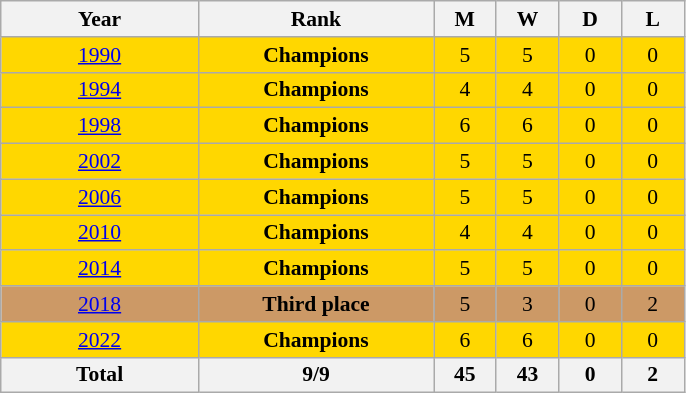<table class="wikitable" style="text-align: center;font-size:90%;">
<tr>
<th width=125>Year</th>
<th width=150>Rank</th>
<th width=35>M</th>
<th width=35>W</th>
<th width=35>D</th>
<th width=35>L</th>
</tr>
<tr bgcolor=gold>
<td> <a href='#'>1990</a></td>
<td><strong>Champions</strong></td>
<td>5</td>
<td>5</td>
<td>0</td>
<td>0</td>
</tr>
<tr bgcolor=gold>
<td> <a href='#'>1994</a></td>
<td><strong>Champions</strong></td>
<td>4</td>
<td>4</td>
<td>0</td>
<td>0</td>
</tr>
<tr bgcolor=gold>
<td> <a href='#'>1998</a></td>
<td><strong>Champions</strong></td>
<td>6</td>
<td>6</td>
<td>0</td>
<td>0</td>
</tr>
<tr bgcolor=gold>
<td> <a href='#'>2002</a></td>
<td><strong>Champions</strong></td>
<td>5</td>
<td>5</td>
<td>0</td>
<td>0</td>
</tr>
<tr bgcolor=gold>
<td> <a href='#'>2006</a></td>
<td><strong>Champions</strong></td>
<td>5</td>
<td>5</td>
<td>0</td>
<td>0</td>
</tr>
<tr bgcolor=gold>
<td> <a href='#'>2010</a></td>
<td><strong>Champions</strong></td>
<td>4</td>
<td>4</td>
<td>0</td>
<td>0</td>
</tr>
<tr bgcolor=gold>
<td> <a href='#'>2014</a></td>
<td><strong>Champions</strong></td>
<td>5</td>
<td>5</td>
<td>0</td>
<td>0</td>
</tr>
<tr bgcolor=#cc9966>
<td> <a href='#'>2018</a></td>
<td><strong>Third place</strong></td>
<td>5</td>
<td>3</td>
<td>0</td>
<td>2</td>
</tr>
<tr bgcolor=gold>
<td> <a href='#'>2022</a></td>
<td><strong>Champions</strong></td>
<td>6</td>
<td>6</td>
<td>0</td>
<td>0</td>
</tr>
<tr>
<th>Total</th>
<th>9/9</th>
<th>45</th>
<th>43</th>
<th>0</th>
<th>2</th>
</tr>
</table>
